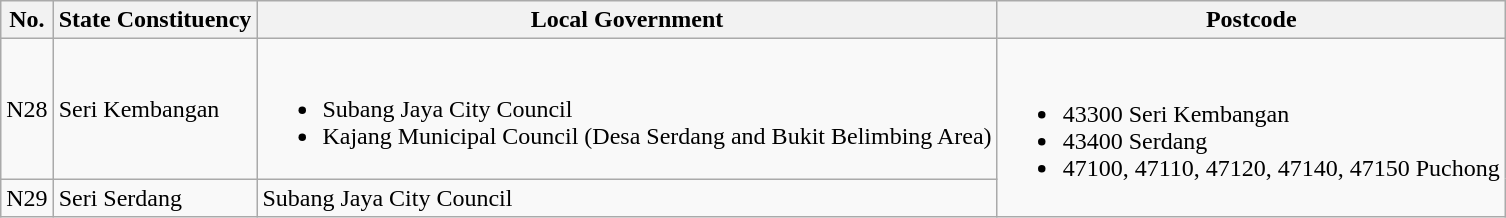<table class="wikitable">
<tr>
<th>No.</th>
<th>State Constituency</th>
<th>Local Government</th>
<th>Postcode</th>
</tr>
<tr>
<td>N28</td>
<td>Seri Kembangan</td>
<td><br><ul><li>Subang Jaya City Council</li><li>Kajang Municipal Council (Desa Serdang and Bukit Belimbing Area)</li></ul></td>
<td rowspan="2"><br><ul><li>43300 Seri Kembangan</li><li>43400 Serdang</li><li>47100, 47110, 47120, 47140, 47150 Puchong</li></ul></td>
</tr>
<tr>
<td>N29</td>
<td>Seri Serdang</td>
<td>Subang Jaya City Council</td>
</tr>
</table>
